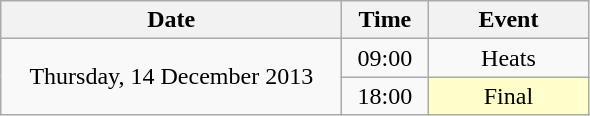<table class = "wikitable" style="text-align:center;">
<tr>
<th width=220>Date</th>
<th width=50>Time</th>
<th width=100>Event</th>
</tr>
<tr>
<td rowspan=2>Thursday, 14 December 2013</td>
<td>09:00</td>
<td>Heats</td>
</tr>
<tr>
<td>18:00</td>
<td bgcolor=ffffcc>Final</td>
</tr>
</table>
